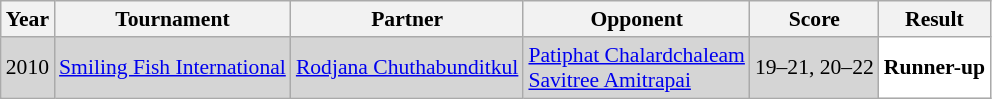<table class="sortable wikitable" style="font-size: 90%;">
<tr>
<th>Year</th>
<th>Tournament</th>
<th>Partner</th>
<th>Opponent</th>
<th>Score</th>
<th>Result</th>
</tr>
<tr style="background:#D5D5D5">
<td align="center">2010</td>
<td align="left"><a href='#'>Smiling Fish International</a></td>
<td align="left"> <a href='#'>Rodjana Chuthabunditkul</a></td>
<td align="left"> <a href='#'>Patiphat Chalardchaleam</a><br> <a href='#'>Savitree Amitrapai</a></td>
<td align="left">19–21, 20–22</td>
<td style="text-align:left; background:white"> <strong>Runner-up</strong></td>
</tr>
</table>
